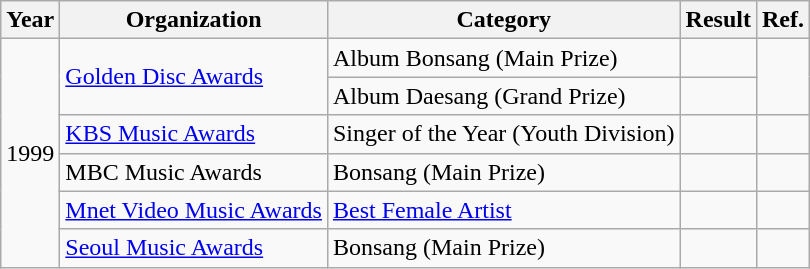<table class="wikitable">
<tr>
<th>Year</th>
<th>Organization</th>
<th>Category</th>
<th>Result</th>
<th>Ref.</th>
</tr>
<tr>
<td rowspan="6">1999</td>
<td rowspan="2"><a href='#'>Golden Disc Awards</a></td>
<td>Album Bonsang (Main Prize)</td>
<td></td>
<td style="text-align:center" rowspan="2"></td>
</tr>
<tr>
<td>Album Daesang (Grand Prize)</td>
<td></td>
</tr>
<tr>
<td><a href='#'>KBS Music Awards</a></td>
<td>Singer of the Year (Youth Division)</td>
<td></td>
<td style="text-align:center"></td>
</tr>
<tr>
<td>MBC Music Awards</td>
<td>Bonsang (Main Prize)</td>
<td></td>
<td style="text-align:center"></td>
</tr>
<tr>
<td><a href='#'>Mnet Video Music Awards</a></td>
<td><a href='#'>Best Female Artist</a></td>
<td></td>
<td style="text-align:center"></td>
</tr>
<tr>
<td><a href='#'>Seoul Music Awards</a></td>
<td>Bonsang (Main Prize)</td>
<td></td>
<td style="text-align:center"></td>
</tr>
</table>
